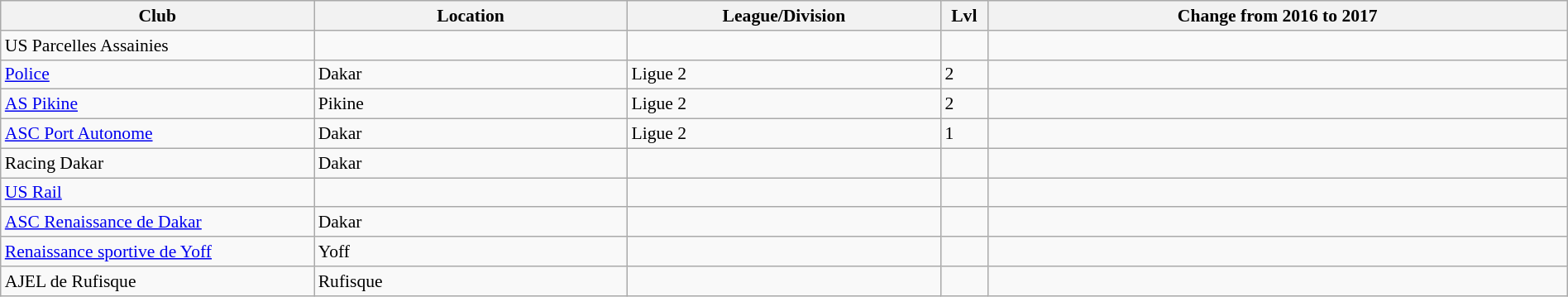<table class="wikitable sortable" width=100% style="font-size:90%">
<tr>
<th width=20%>Club</th>
<th width=20%>Location</th>
<th width=20%>League/Division</th>
<th width=3%>Lvl</th>
<th width=37%>Change from 2016 to 2017</th>
</tr>
<tr>
<td>US Parcelles Assainies</td>
<td></td>
<td></td>
<td></td>
<td></td>
</tr>
<tr>
<td><a href='#'>Police</a></td>
<td>Dakar</td>
<td>Ligue 2</td>
<td>2</td>
<td></td>
</tr>
<tr>
<td><a href='#'>AS Pikine</a></td>
<td>Pikine</td>
<td>Ligue 2</td>
<td>2</td>
<td></td>
</tr>
<tr>
<td><a href='#'>ASC Port Autonome</a></td>
<td>Dakar</td>
<td>Ligue 2</td>
<td>1</td>
<td></td>
</tr>
<tr>
<td>Racing Dakar</td>
<td>Dakar</td>
<td></td>
<td></td>
</tr>
<tr>
<td><a href='#'>US Rail</a></td>
<td></td>
<td></td>
<td></td>
<td></td>
</tr>
<tr>
<td><a href='#'>ASC Renaissance de Dakar</a></td>
<td>Dakar</td>
<td></td>
<td></td>
<td></td>
</tr>
<tr>
<td><a href='#'>Renaissance sportive de Yoff</a></td>
<td>Yoff</td>
<td></td>
<td></td>
<td></td>
</tr>
<tr>
<td>AJEL de Rufisque</td>
<td>Rufisque</td>
<td></td>
<td></td>
<td></td>
</tr>
</table>
